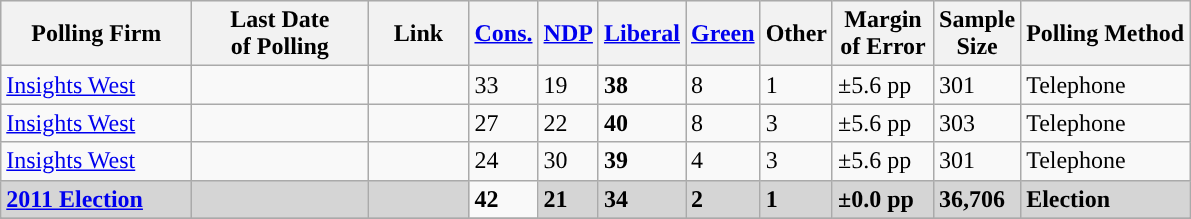<table class="wikitable sortable">
<tr style="background:#e9e9e9;">
<th style="width:120px">Polling Firm</th>
<th style="width:110px">Last Date<br>of Polling</th>
<th style="width:60px" class="unsortable">Link</th>
<th style="background-color:"><strong><a href='#'>Cons.</a></strong></th>
<th style="background-color:"><strong><a href='#'>NDP</a></strong></th>
<th style="background-color:"><strong><a href='#'>Liberal</a></strong></th>
<th style="background-color:"><strong><a href='#'>Green</a></strong></th>
<th style="background-color:"><strong>Other</strong></th>
<th style="width:60px;" class=unsortable>Margin<br>of Error</th>
<th style="width:50px;" class=unsortable>Sample<br>Size</th>
<th class=unsortable>Polling Method</th>
</tr>
<tr>
<td><a href='#'>Insights West</a></td>
<td></td>
<td></td>
<td>33</td>
<td>19</td>
<td><strong>38</strong></td>
<td>8</td>
<td>1</td>
<td>±5.6 pp</td>
<td>301</td>
<td>Telephone</td>
</tr>
<tr>
<td><a href='#'>Insights West</a></td>
<td></td>
<td></td>
<td>27</td>
<td>22</td>
<td><strong>40</strong></td>
<td>8</td>
<td>3</td>
<td>±5.6 pp</td>
<td>303</td>
<td>Telephone</td>
</tr>
<tr>
<td><a href='#'>Insights West</a></td>
<td></td>
<td></td>
<td>24</td>
<td>30</td>
<td><strong>39</strong></td>
<td>4</td>
<td>3</td>
<td>±5.6 pp</td>
<td>301</td>
<td>Telephone</td>
</tr>
<tr>
<td style="background:#D5D5D5"><strong><a href='#'>2011 Election</a></strong></td>
<td style="background:#D5D5D5"><strong></strong></td>
<td style="background:#D5D5D5"></td>
<td><strong>42</strong></td>
<td style="background:#D5D5D5"><strong>21</strong></td>
<td style="background:#D5D5D5"><strong>34</strong></td>
<td style="background:#D5D5D5"><strong>2</strong></td>
<td style="background:#D5D5D5"><strong>1</strong></td>
<td style="background:#D5D5D5"><strong>±0.0 pp</strong></td>
<td style="background:#D5D5D5"><strong>36,706</strong></td>
<td style="background:#D5D5D5"><strong>Election</strong></td>
</tr>
<tr>
</tr>
<tr>
</tr>
</table>
